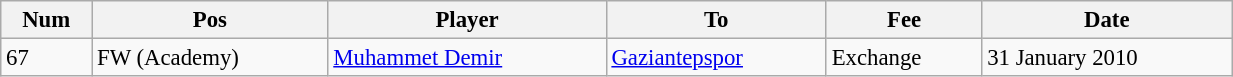<table class="wikitable" style="width:65%; text-align:center; font-size:95%; text-align:left;">
<tr>
<th>Num</th>
<th>Pos</th>
<th>Player</th>
<th>To</th>
<th>Fee</th>
<th>Date</th>
</tr>
<tr>
<td>67</td>
<td>FW (Academy)</td>
<td> <a href='#'>Muhammet Demir</a></td>
<td><a href='#'>Gaziantepspor</a></td>
<td>Exchange</td>
<td>31 January 2010</td>
</tr>
</table>
